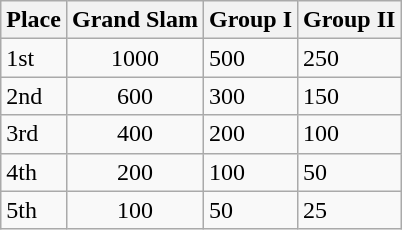<table class="wikitable">
<tr>
<th>Place</th>
<th>Grand Slam</th>
<th>Group I</th>
<th>Group II</th>
</tr>
<tr>
<td>1st</td>
<td align=center>1000</td>
<td>500</td>
<td>250</td>
</tr>
<tr>
<td>2nd</td>
<td align=center>600</td>
<td>300</td>
<td>150</td>
</tr>
<tr>
<td>3rd</td>
<td align=center>400</td>
<td>200</td>
<td>100</td>
</tr>
<tr>
<td>4th</td>
<td align=center>200</td>
<td>100</td>
<td>50</td>
</tr>
<tr>
<td>5th</td>
<td align=center>100</td>
<td>50</td>
<td>25</td>
</tr>
</table>
